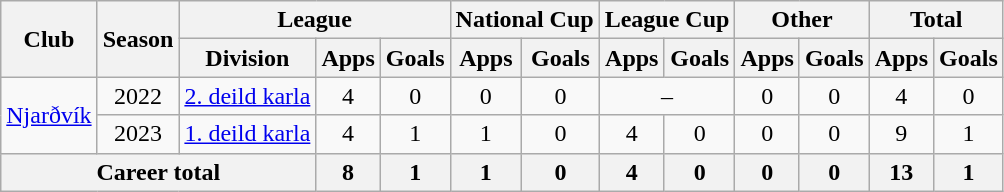<table class=wikitable style=text-align:center>
<tr>
<th rowspan=2>Club</th>
<th rowspan=2>Season</th>
<th colspan=3>League</th>
<th colspan=2>National Cup</th>
<th colspan=2>League Cup</th>
<th colspan=2>Other</th>
<th colspan=2>Total</th>
</tr>
<tr>
<th>Division</th>
<th>Apps</th>
<th>Goals</th>
<th>Apps</th>
<th>Goals</th>
<th>Apps</th>
<th>Goals</th>
<th>Apps</th>
<th>Goals</th>
<th>Apps</th>
<th>Goals</th>
</tr>
<tr>
<td rowspan="2"><a href='#'>Njarðvík</a></td>
<td>2022</td>
<td><a href='#'>2. deild karla</a></td>
<td>4</td>
<td>0</td>
<td>0</td>
<td>0</td>
<td colspan="2">–</td>
<td>0</td>
<td>0</td>
<td>4</td>
<td>0</td>
</tr>
<tr>
<td>2023</td>
<td><a href='#'>1. deild karla</a></td>
<td>4</td>
<td>1</td>
<td>1</td>
<td>0</td>
<td>4</td>
<td>0</td>
<td>0</td>
<td>0</td>
<td>9</td>
<td>1</td>
</tr>
<tr>
<th colspan=3>Career total</th>
<th>8</th>
<th>1</th>
<th>1</th>
<th>0</th>
<th>4</th>
<th>0</th>
<th>0</th>
<th>0</th>
<th>13</th>
<th>1</th>
</tr>
</table>
